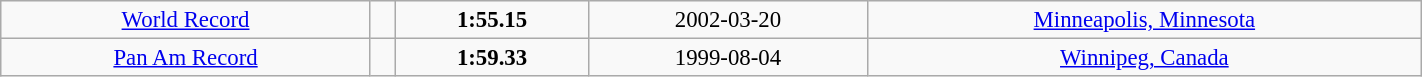<table class="wikitable" style=" text-align:center; font-size:95%;" width="75%">
<tr>
<td><a href='#'>World Record</a></td>
<td></td>
<td><strong>1:55.15</strong></td>
<td>2002-03-20</td>
<td> <a href='#'>Minneapolis, Minnesota</a></td>
</tr>
<tr>
<td><a href='#'>Pan Am Record</a></td>
<td></td>
<td><strong>1:59.33</strong></td>
<td>1999-08-04</td>
<td> <a href='#'>Winnipeg, Canada</a></td>
</tr>
</table>
